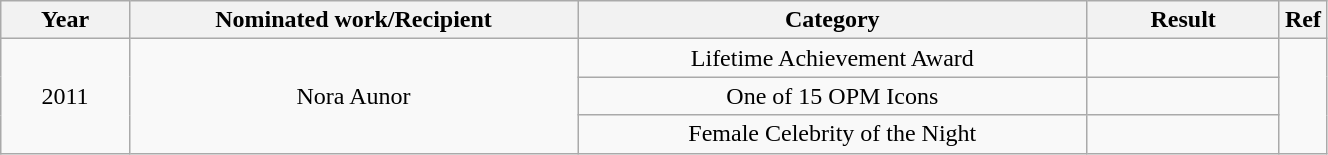<table width="70%" class="wikitable sortable">
<tr>
<th width="10%">Year</th>
<th width="35%">Nominated work/Recipient</th>
<th width="40%">Category</th>
<th width="15%">Result</th>
<th width="15%">Ref</th>
</tr>
<tr>
<td align="center" rowspan="3">2011</td>
<td align="center"rowspan="3">Nora Aunor</td>
<td align="center">Lifetime Achievement Award</td>
<td></td>
<td align="center" rowspan="3"></td>
</tr>
<tr>
<td align="center">One of 15 OPM Icons</td>
<td></td>
</tr>
<tr>
<td align="center">Female Celebrity of the Night</td>
<td></td>
</tr>
</table>
